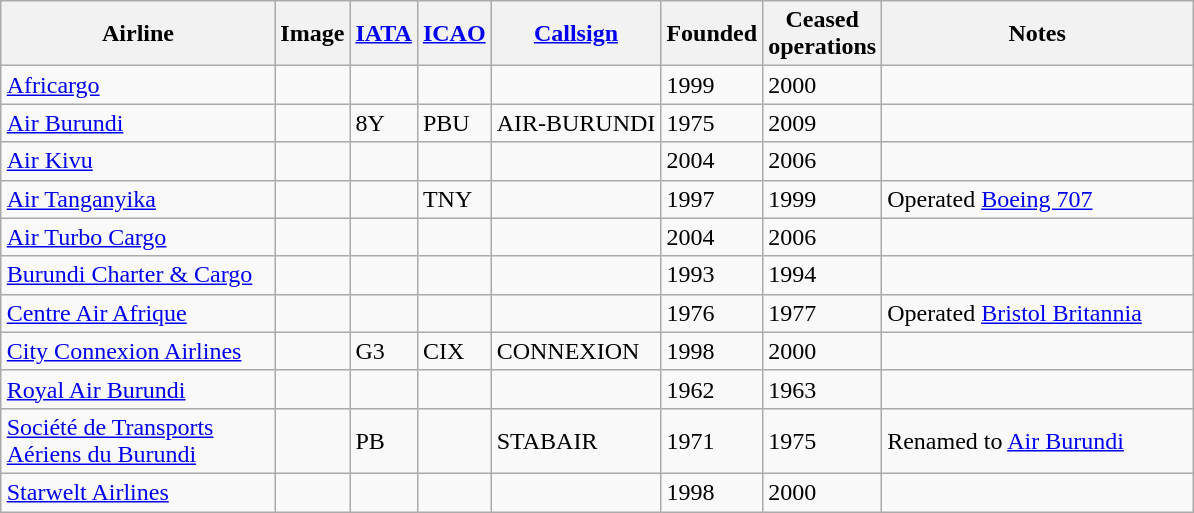<table class="wikitable sortable" style="border-collapse:collapse; margin:auto;" border="1" cellpadding="3">
<tr valign="middle">
<th style="width:175px;">Airline</th>
<th>Image</th>
<th><a href='#'>IATA</a></th>
<th><a href='#'>ICAO</a></th>
<th><a href='#'>Callsign</a></th>
<th>Founded</th>
<th>Ceased<br>operations</th>
<th style="width:200px;">Notes</th>
</tr>
<tr>
<td><a href='#'>Africargo</a></td>
<td></td>
<td></td>
<td></td>
<td></td>
<td>1999</td>
<td>2000</td>
<td></td>
</tr>
<tr>
<td><a href='#'>Air Burundi</a></td>
<td></td>
<td>8Y</td>
<td>PBU</td>
<td>AIR-BURUNDI</td>
<td>1975</td>
<td>2009</td>
<td></td>
</tr>
<tr>
<td><a href='#'>Air Kivu</a></td>
<td></td>
<td></td>
<td></td>
<td></td>
<td>2004</td>
<td>2006</td>
<td></td>
</tr>
<tr>
<td><a href='#'>Air Tanganyika</a></td>
<td></td>
<td></td>
<td>TNY</td>
<td></td>
<td>1997</td>
<td>1999</td>
<td>Operated <a href='#'>Boeing 707</a></td>
</tr>
<tr>
<td><a href='#'>Air Turbo Cargo</a></td>
<td></td>
<td></td>
<td></td>
<td></td>
<td>2004</td>
<td>2006</td>
<td></td>
</tr>
<tr>
<td><a href='#'>Burundi Charter & Cargo</a></td>
<td></td>
<td></td>
<td></td>
<td></td>
<td>1993</td>
<td>1994</td>
<td></td>
</tr>
<tr>
<td><a href='#'>Centre Air Afrique</a></td>
<td></td>
<td></td>
<td></td>
<td></td>
<td>1976</td>
<td>1977</td>
<td>Operated <a href='#'>Bristol Britannia</a></td>
</tr>
<tr>
<td><a href='#'>City Connexion Airlines</a></td>
<td></td>
<td>G3</td>
<td>CIX</td>
<td>CONNEXION</td>
<td>1998</td>
<td>2000</td>
<td></td>
</tr>
<tr>
<td><a href='#'>Royal Air Burundi</a></td>
<td></td>
<td></td>
<td></td>
<td></td>
<td>1962</td>
<td>1963</td>
<td></td>
</tr>
<tr>
<td><a href='#'>Société de Transports Aériens du Burundi</a></td>
<td></td>
<td>PB</td>
<td></td>
<td>STABAIR</td>
<td>1971</td>
<td>1975</td>
<td>Renamed to <a href='#'>Air Burundi</a></td>
</tr>
<tr>
<td><a href='#'>Starwelt Airlines</a></td>
<td></td>
<td></td>
<td></td>
<td></td>
<td>1998</td>
<td>2000</td>
<td></td>
</tr>
</table>
